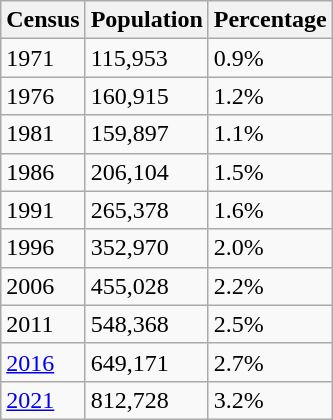<table class=wikitable>
<tr>
<th>Census</th>
<th>Population</th>
<th>Percentage</th>
</tr>
<tr>
<td>1971</td>
<td>115,953</td>
<td>0.9%</td>
</tr>
<tr>
<td>1976</td>
<td>160,915</td>
<td>1.2%</td>
</tr>
<tr>
<td>1981</td>
<td>159,897</td>
<td>1.1%</td>
</tr>
<tr>
<td>1986</td>
<td>206,104</td>
<td>1.5%</td>
</tr>
<tr>
<td>1991</td>
<td>265,378</td>
<td>1.6%</td>
</tr>
<tr>
<td>1996</td>
<td>352,970</td>
<td>2.0%</td>
</tr>
<tr>
<td>2006</td>
<td>455,028</td>
<td>2.2%</td>
</tr>
<tr>
<td>2011</td>
<td>548,368</td>
<td>2.5%</td>
</tr>
<tr>
<td><a href='#'>2016</a></td>
<td>649,171</td>
<td>2.7%</td>
</tr>
<tr>
<td><a href='#'>2021</a></td>
<td>812,728</td>
<td>3.2%</td>
</tr>
</table>
